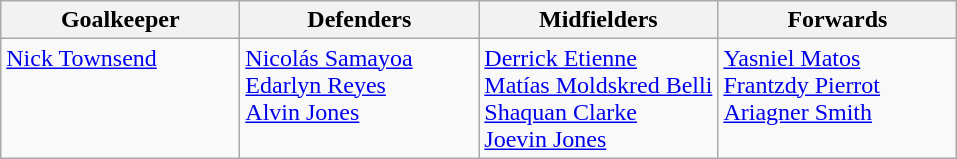<table class="wikitable">
<tr>
<th style="width:25%;">Goalkeeper</th>
<th style="width:25%;">Defenders</th>
<th style="width:25%;">Midfielders</th>
<th style="width:25%;">Forwards</th>
</tr>
<tr style="vertical-align:top;">
<td> <a href='#'>Nick Townsend</a></td>
<td> <a href='#'>Nicolás Samayoa</a><br> <a href='#'>Edarlyn Reyes</a><br> <a href='#'>Alvin Jones</a></td>
<td> <a href='#'>Derrick Etienne</a><br> <a href='#'>Matías Moldskred Belli</a><br> <a href='#'>Shaquan Clarke</a><br> <a href='#'>Joevin Jones</a></td>
<td> <a href='#'>Yasniel Matos</a><br> <a href='#'>Frantzdy Pierrot</a><br> <a href='#'>Ariagner Smith</a></td>
</tr>
</table>
